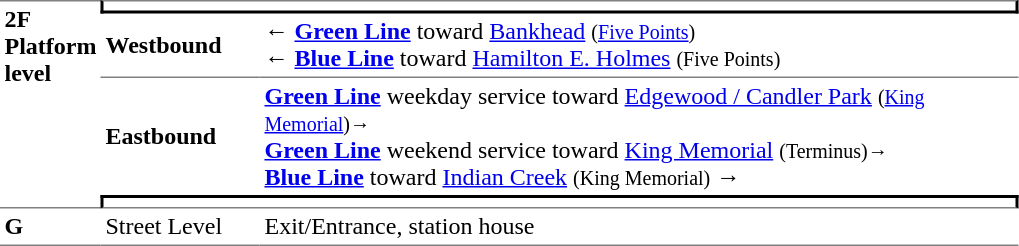<table table border=0 cellspacing=0 cellpadding=3>
<tr>
<td style="border-top:solid 1px gray;border-bottom:solid 1px gray;" width=50 rowspan=4 valign=top><strong>2F<br>Platform level</strong></td>
<td style="border-top:solid 1px gray;border-right:solid 2px black;border-left:solid 2px black;border-bottom:solid 2px black;text-align:center;" colspan=2></td>
</tr>
<tr>
<td style="border-bottom:solid 1px gray;" width=100><strong>Westbound</strong></td>
<td style="border-bottom:solid 1px gray;" width=500>← <a href='#'><span><strong>Green Line</strong></span></a> toward <a href='#'>Bankhead</a> <small>(<a href='#'>Five Points</a>)</small><br>← <a href='#'><span><strong>Blue Line</strong></span></a> toward <a href='#'>Hamilton E. Holmes</a> <small>(Five Points)</small></td>
</tr>
<tr>
<td><strong>Eastbound</strong></td>
<td> <a href='#'><span><strong>Green Line</strong></span></a> weekday service toward <a href='#'>Edgewood / Candler Park</a> <small>(<a href='#'>King Memorial</a>)→</small><br> <a href='#'><span><strong>Green Line</strong></span></a> weekend service toward <a href='#'>King Memorial</a> <small>(Terminus)→</small><br> <a href='#'><span><strong>Blue Line</strong></span></a> toward <a href='#'>Indian Creek</a> <small>(King Memorial)</small> →</td>
</tr>
<tr>
<td style="border-bottom:solid 1px gray;border-right:solid 2px black;border-left:solid 2px black;border-top:solid 2px black;text-align:center;" colspan=2></td>
</tr>
<tr>
<td style="border-bottom:solid 1px gray;" width=50 valign=top><strong>G</strong></td>
<td style="border-bottom:solid 1px gray;" width=100 valign=top>Street Level</td>
<td style="border-bottom:solid 1px gray;" width=400 valign=top>Exit/Entrance, station house</td>
</tr>
</table>
